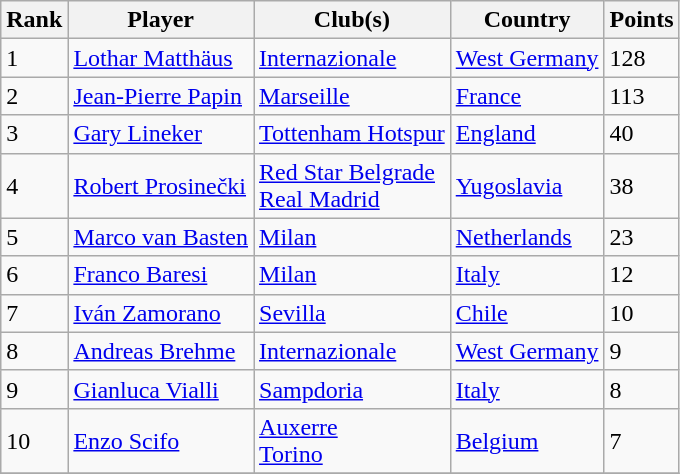<table class="wikitable">
<tr>
<th>Rank</th>
<th>Player</th>
<th>Club(s)</th>
<th>Country</th>
<th>Points</th>
</tr>
<tr>
<td>1</td>
<td><a href='#'>Lothar Matthäus</a></td>
<td> <a href='#'>Internazionale</a></td>
<td> <a href='#'>West Germany</a></td>
<td>128</td>
</tr>
<tr>
<td>2</td>
<td><a href='#'>Jean-Pierre Papin</a></td>
<td> <a href='#'>Marseille</a></td>
<td> <a href='#'>France</a></td>
<td>113</td>
</tr>
<tr>
<td>3</td>
<td><a href='#'>Gary Lineker</a></td>
<td> <a href='#'>Tottenham Hotspur</a></td>
<td> <a href='#'>England</a></td>
<td>40</td>
</tr>
<tr>
<td>4</td>
<td><a href='#'>Robert Prosinečki</a></td>
<td> <a href='#'>Red Star Belgrade</a><br> <a href='#'>Real Madrid</a></td>
<td> <a href='#'>Yugoslavia</a></td>
<td>38</td>
</tr>
<tr>
<td>5</td>
<td><a href='#'>Marco van Basten</a></td>
<td> <a href='#'>Milan</a></td>
<td> <a href='#'>Netherlands</a></td>
<td>23</td>
</tr>
<tr>
<td>6</td>
<td><a href='#'>Franco Baresi</a></td>
<td> <a href='#'>Milan</a></td>
<td> <a href='#'>Italy</a></td>
<td>12</td>
</tr>
<tr>
<td>7</td>
<td><a href='#'>Iván Zamorano</a></td>
<td> <a href='#'>Sevilla</a></td>
<td> <a href='#'>Chile</a></td>
<td>10</td>
</tr>
<tr>
<td>8</td>
<td><a href='#'>Andreas Brehme</a></td>
<td> <a href='#'>Internazionale</a></td>
<td> <a href='#'>West Germany</a></td>
<td>9</td>
</tr>
<tr>
<td>9</td>
<td><a href='#'>Gianluca Vialli</a></td>
<td> <a href='#'>Sampdoria</a></td>
<td> <a href='#'>Italy</a></td>
<td>8</td>
</tr>
<tr>
<td>10</td>
<td><a href='#'>Enzo Scifo</a></td>
<td> <a href='#'>Auxerre</a><br> <a href='#'>Torino</a></td>
<td> <a href='#'>Belgium</a></td>
<td>7</td>
</tr>
<tr>
</tr>
</table>
